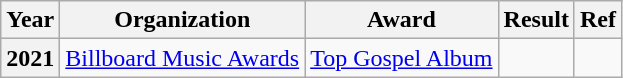<table class="wikitable plainrowheaders">
<tr>
<th>Year</th>
<th>Organization</th>
<th>Award</th>
<th>Result</th>
<th>Ref</th>
</tr>
<tr>
<th scope="row">2021</th>
<td><a href='#'>Billboard Music Awards</a></td>
<td><a href='#'>Top Gospel Album</a></td>
<td></td>
<td></td>
</tr>
</table>
